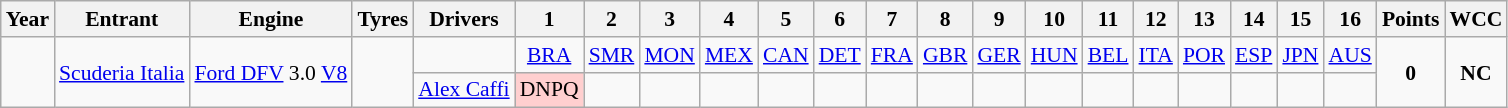<table class="wikitable" style="text-align:center; font-size:90%">
<tr>
<th>Year</th>
<th>Entrant</th>
<th>Engine</th>
<th>Tyres</th>
<th>Drivers</th>
<th>1</th>
<th>2</th>
<th>3</th>
<th>4</th>
<th>5</th>
<th>6</th>
<th>7</th>
<th>8</th>
<th>9</th>
<th>10</th>
<th>11</th>
<th>12</th>
<th>13</th>
<th>14</th>
<th>15</th>
<th>16</th>
<th>Points</th>
<th>WCC</th>
</tr>
<tr>
<td rowspan="2"></td>
<td rowspan="2"><a href='#'>Scuderia Italia</a></td>
<td rowspan="2"><a href='#'>Ford DFV</a> 3.0 <a href='#'>V8</a></td>
<td rowspan="2"></td>
<td></td>
<td><a href='#'>BRA</a></td>
<td><a href='#'>SMR</a></td>
<td><a href='#'>MON</a></td>
<td><a href='#'>MEX</a></td>
<td><a href='#'>CAN</a></td>
<td><a href='#'>DET</a></td>
<td><a href='#'>FRA</a></td>
<td><a href='#'>GBR</a></td>
<td><a href='#'>GER</a></td>
<td><a href='#'>HUN</a></td>
<td><a href='#'>BEL</a></td>
<td><a href='#'>ITA</a></td>
<td><a href='#'>POR</a></td>
<td><a href='#'>ESP</a></td>
<td><a href='#'>JPN</a></td>
<td><a href='#'>AUS</a></td>
<td rowspan="2"><strong>0</strong></td>
<td rowspan="2"><strong>NC</strong></td>
</tr>
<tr>
<td><a href='#'>Alex Caffi</a></td>
<td style="background:#FFCFCF;">DNPQ</td>
<td></td>
<td></td>
<td></td>
<td></td>
<td></td>
<td></td>
<td></td>
<td></td>
<td></td>
<td></td>
<td></td>
<td></td>
<td></td>
<td></td>
<td></td>
</tr>
</table>
